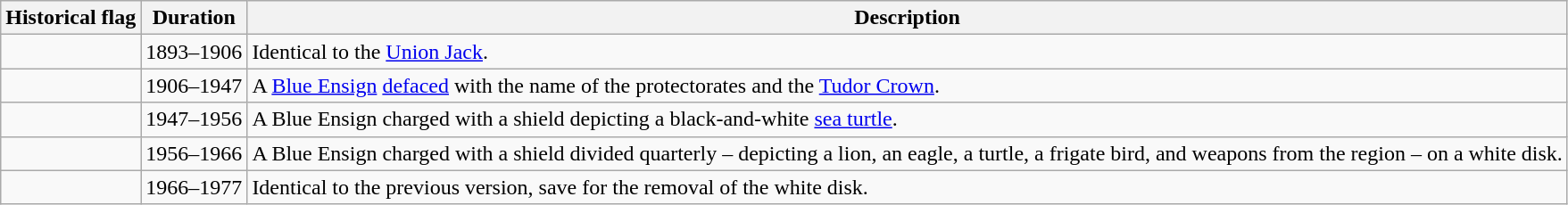<table class="wikitable sortable plainrowheaders">
<tr>
<th scope="col" class="unsortable">Historical flag</th>
<th scope="col">Duration</th>
<th scope="col" class="unsortable">Description</th>
</tr>
<tr>
<td></td>
<td>1893–1906</td>
<td>Identical to the <a href='#'>Union Jack</a>.</td>
</tr>
<tr>
<td></td>
<td>1906–1947</td>
<td>A <a href='#'>Blue Ensign</a> <a href='#'>defaced</a> with the name of the protectorates and the <a href='#'>Tudor Crown</a>.</td>
</tr>
<tr>
<td></td>
<td>1947–1956</td>
<td>A Blue Ensign charged with a shield depicting a black-and-white <a href='#'>sea turtle</a>.</td>
</tr>
<tr>
<td></td>
<td>1956–1966</td>
<td>A Blue Ensign charged with a shield divided quarterly – depicting a lion, an eagle, a turtle, a frigate bird, and weapons from the region – on a white disk.</td>
</tr>
<tr>
<td></td>
<td>1966–1977</td>
<td>Identical to the previous version, save for the removal of the white disk.</td>
</tr>
</table>
